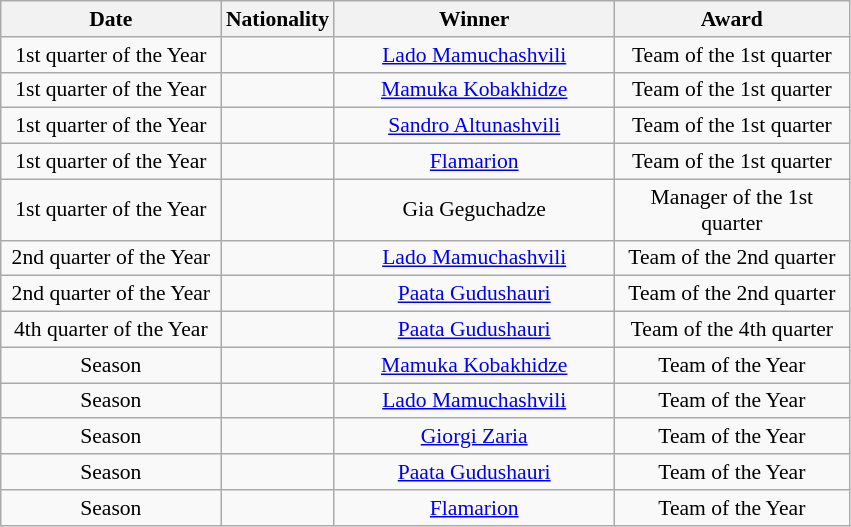<table class="wikitable" style="text-align:center; font-size:90%; ">
<tr>
<th width=140>Date</th>
<th width=60>Nationality</th>
<th width=180>Winner</th>
<th width=150>Award</th>
</tr>
<tr>
<td>1st quarter of the Year</td>
<td></td>
<td><a href='#'>Lado Mamuchashvili</a></td>
<td>Team of the 1st quarter</td>
</tr>
<tr>
<td>1st quarter of the Year</td>
<td></td>
<td><a href='#'>Mamuka Kobakhidze</a></td>
<td>Team of the 1st quarter</td>
</tr>
<tr>
<td>1st quarter of the Year</td>
<td></td>
<td><a href='#'>Sandro Altunashvili</a></td>
<td>Team of the 1st quarter</td>
</tr>
<tr>
<td>1st quarter of the Year</td>
<td></td>
<td><a href='#'>Flamarion</a></td>
<td>Team of the 1st quarter</td>
</tr>
<tr>
<td>1st quarter of the Year</td>
<td></td>
<td>Gia Geguchadze</td>
<td>Manager of the 1st quarter</td>
</tr>
<tr>
<td>2nd quarter of the Year</td>
<td></td>
<td><a href='#'>Lado Mamuchashvili</a></td>
<td>Team of the 2nd quarter</td>
</tr>
<tr>
<td>2nd quarter of the Year</td>
<td></td>
<td><a href='#'>Paata Gudushauri</a></td>
<td>Team of the 2nd quarter</td>
</tr>
<tr>
<td>4th quarter of the Year</td>
<td></td>
<td><a href='#'>Paata Gudushauri</a></td>
<td>Team of the 4th quarter</td>
</tr>
<tr>
<td>Season</td>
<td></td>
<td><a href='#'>Mamuka Kobakhidze</a></td>
<td>Team of the Year</td>
</tr>
<tr>
<td>Season</td>
<td></td>
<td><a href='#'>Lado Mamuchashvili</a></td>
<td>Team of the Year</td>
</tr>
<tr>
<td>Season</td>
<td></td>
<td><a href='#'>Giorgi Zaria</a></td>
<td>Team of the Year</td>
</tr>
<tr>
<td>Season</td>
<td></td>
<td><a href='#'>Paata Gudushauri</a></td>
<td>Team of the Year</td>
</tr>
<tr>
<td>Season</td>
<td></td>
<td><a href='#'>Flamarion</a></td>
<td>Team of the Year</td>
</tr>
</table>
